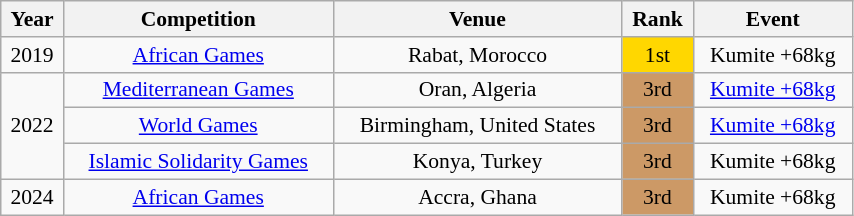<table class="wikitable sortable" width=45% style="font-size:90%; text-align:center;">
<tr>
<th>Year</th>
<th>Competition</th>
<th>Venue</th>
<th>Rank</th>
<th>Event</th>
</tr>
<tr>
<td>2019</td>
<td><a href='#'>African Games</a></td>
<td>Rabat, Morocco</td>
<td bgcolor="gold">1st</td>
<td>Kumite +68kg</td>
</tr>
<tr>
<td rowspan=3>2022</td>
<td><a href='#'>Mediterranean Games</a></td>
<td>Oran, Algeria</td>
<td bgcolor="cc9966">3rd</td>
<td><a href='#'>Kumite +68kg</a></td>
</tr>
<tr>
<td><a href='#'>World Games</a></td>
<td>Birmingham, United States</td>
<td bgcolor="cc9966">3rd</td>
<td><a href='#'>Kumite +68kg</a></td>
</tr>
<tr>
<td><a href='#'>Islamic Solidarity Games</a></td>
<td>Konya, Turkey</td>
<td bgcolor="cc9966">3rd</td>
<td>Kumite +68kg</td>
</tr>
<tr>
<td>2024</td>
<td><a href='#'>African Games</a></td>
<td>Accra, Ghana</td>
<td bgcolor="cc9966">3rd</td>
<td>Kumite +68kg</td>
</tr>
</table>
